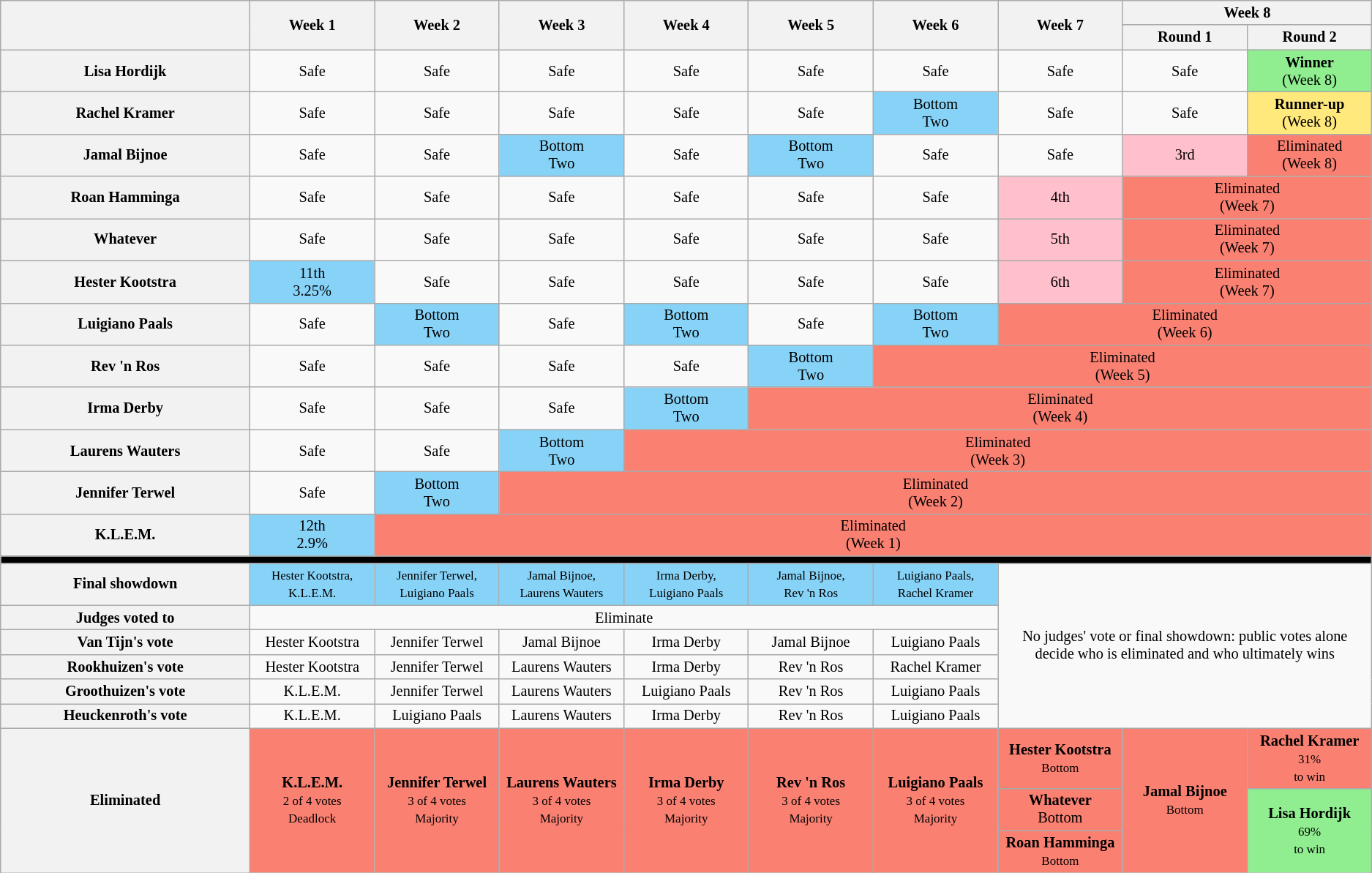<table class="wikitable" style="text-align:center; font-size:85%">
<tr>
<th style="width:14%" rowspan=2></th>
<th style="width:7%" rowspan=2>Week 1</th>
<th style="width:7%" rowspan=2>Week 2</th>
<th style="width:7%" rowspan=2>Week 3</th>
<th style="width:7%" rowspan=2>Week 4</th>
<th style="width:7%" rowspan=2>Week 5</th>
<th style="width:7%" rowspan=2>Week 6</th>
<th style="width:7%" rowspan=2>Week 7</th>
<th style="width:14%" colspan=2>Week 8</th>
</tr>
<tr>
<th style="width:7%">Round 1</th>
<th style="width:7%">Round 2</th>
</tr>
<tr>
<th>Lisa Hordijk</th>
<td>Safe</td>
<td>Safe</td>
<td>Safe</td>
<td>Safe</td>
<td>Safe</td>
<td>Safe</td>
<td>Safe</td>
<td>Safe</td>
<td style="background:lightgreen"><strong>Winner</strong><br>(Week 8)</td>
</tr>
<tr>
<th>Rachel Kramer</th>
<td>Safe</td>
<td>Safe</td>
<td>Safe</td>
<td>Safe</td>
<td>Safe</td>
<td style="background:#87D3F8">Bottom<br>Two</td>
<td>Safe</td>
<td>Safe</td>
<td style="background:#FFE87C"><strong>Runner-up</strong><br>(Week 8)</td>
</tr>
<tr>
<th>Jamal Bijnoe</th>
<td>Safe</td>
<td>Safe</td>
<td style="background:#87D3F8">Bottom<br>Two</td>
<td>Safe</td>
<td style="background:#87D3F8">Bottom<br>Two</td>
<td>Safe</td>
<td>Safe</td>
<td style="background:pink">3rd</td>
<td style="background:#FA8072" colspan=1>Eliminated<br>(Week 8)</td>
</tr>
<tr>
<th>Roan Hamminga</th>
<td>Safe</td>
<td>Safe</td>
<td>Safe</td>
<td>Safe</td>
<td>Safe</td>
<td>Safe</td>
<td style="background:pink">4th</td>
<td style="background:#FA8072" colspan=2>Eliminated<br>(Week 7)</td>
</tr>
<tr>
<th>Whatever</th>
<td>Safe</td>
<td>Safe</td>
<td>Safe</td>
<td>Safe</td>
<td>Safe</td>
<td>Safe</td>
<td style="background:pink">5th</td>
<td style="background:#FA8072" colspan=2>Eliminated<br>(Week 7)</td>
</tr>
<tr>
<th>Hester Kootstra</th>
<td style="background:#87D3F8">11th <br>3.25%</td>
<td>Safe</td>
<td>Safe</td>
<td>Safe</td>
<td>Safe</td>
<td>Safe</td>
<td style="background:pink">6th</td>
<td style="background:#FA8072" colspan=2>Eliminated<br>(Week 7)</td>
</tr>
<tr>
<th>Luigiano Paals</th>
<td>Safe</td>
<td style="background:#87D3F8">Bottom<br>Two</td>
<td>Safe</td>
<td style="background:#87D3F8">Bottom<br>Two</td>
<td>Safe</td>
<td style="background:#87D3F8">Bottom<br>Two</td>
<td style="background:#FA8072" colspan=3>Eliminated<br>(Week 6)</td>
</tr>
<tr>
<th>Rev 'n Ros</th>
<td>Safe</td>
<td>Safe</td>
<td>Safe</td>
<td>Safe</td>
<td style="background:#87D3F8">Bottom<br>Two</td>
<td style="background:#FA8072" colspan=4>Eliminated<br>(Week 5)</td>
</tr>
<tr>
<th>Irma Derby</th>
<td>Safe</td>
<td>Safe</td>
<td>Safe</td>
<td style="background:#87D3F8">Bottom<br>Two</td>
<td style="background:#FA8072" colspan=5>Eliminated<br>(Week 4)</td>
</tr>
<tr>
<th>Laurens Wauters</th>
<td>Safe</td>
<td>Safe</td>
<td style="background:#87D3F8">Bottom<br>Two</td>
<td style="background:#FA8072" colspan=6>Eliminated<br>(Week 3)</td>
</tr>
<tr>
<th>Jennifer Terwel</th>
<td>Safe</td>
<td style="background:#87D3F8">Bottom<br>Two</td>
<td style="background:#FA8072" colspan=7>Eliminated<br>(Week 2)</td>
</tr>
<tr>
<th>K.L.E.M.</th>
<td style="background:#87D3F8">12th <br>2.9%</td>
<td style="background:#FA8072" colspan=8>Eliminated<br>(Week 1)</td>
</tr>
<tr>
<td style="background:#000000" colspan=10></td>
</tr>
<tr>
<th>Final showdown</th>
<td style="background:#87D3F8"><small>Hester Kootstra,<br>K.L.E.M.</small></td>
<td style="background:#87D3F8"><small>Jennifer Terwel,<br>Luigiano Paals</small></td>
<td style="background:#87D3F8"><small>Jamal Bijnoe,<br>Laurens Wauters</small></td>
<td style="background:#87D3F8"><small>Irma Derby,<br>Luigiano Paals</small></td>
<td style="background:#87D3F8"><small>Jamal Bijnoe,<br>Rev 'n Ros</small></td>
<td style="background:#87D3F8"><small>Luigiano Paals,<br>Rachel Kramer</small></td>
<td rowspan="6" colspan="3">No judges' vote or final showdown: public votes alone decide who is eliminated and who ultimately wins</td>
</tr>
<tr>
<th scope="row">Judges voted to</th>
<td colspan="6">Eliminate</td>
</tr>
<tr>
<th>Van Tijn's vote</th>
<td>Hester Kootstra</td>
<td>Jennifer Terwel</td>
<td>Jamal Bijnoe</td>
<td>Irma Derby</td>
<td>Jamal Bijnoe</td>
<td>Luigiano Paals</td>
</tr>
<tr>
<th>Rookhuizen's vote</th>
<td>Hester Kootstra</td>
<td>Jennifer Terwel</td>
<td>Laurens Wauters</td>
<td>Irma Derby</td>
<td>Rev 'n Ros</td>
<td>Rachel Kramer</td>
</tr>
<tr>
<th>Groothuizen's vote</th>
<td>K.L.E.M.</td>
<td>Jennifer Terwel</td>
<td>Laurens Wauters</td>
<td>Luigiano Paals</td>
<td>Rev 'n Ros</td>
<td>Luigiano Paals</td>
</tr>
<tr>
<th>Heuckenroth's vote</th>
<td>K.L.E.M.</td>
<td>Luigiano Paals</td>
<td>Laurens Wauters</td>
<td>Irma Derby</td>
<td>Rev 'n Ros</td>
<td>Luigiano Paals</td>
</tr>
<tr>
<th scope="row" rowspan="3">Eliminated</th>
<td style="background:#FA8072" rowspan=3><strong>K.L.E.M.</strong><br><small>2 of 4 votes<br>Deadlock</small></td>
<td style="background:#FA8072" rowspan=3><strong>Jennifer Terwel</strong><br><small>3 of 4 votes<br>Majority</small></td>
<td style="background:#FA8072" rowspan=3><strong>Laurens Wauters</strong><br><small>3 of 4 votes<br>Majority</small></td>
<td style="background:#FA8072" rowspan=3><strong>Irma Derby</strong><br><small>3 of 4 votes<br>Majority</small></td>
<td style="background:#FA8072" rowspan=3><strong>Rev 'n Ros</strong><br><small>3 of 4 votes<br>Majority</small></td>
<td style="background:#FA8072" rowspan=3><strong>Luigiano Paals</strong><br><small>3 of 4 votes<br>Majority</small></td>
<td style="background:#FA8072"><strong>Hester Kootstra</strong><br><small>Bottom</small></td>
<td style="background:#FA8072" rowspan=3><strong>Jamal Bijnoe</strong><br><small>Bottom</small></td>
<td style="background:#FA8072" rowspan=1><strong>Rachel Kramer</strong><br><small>31%<br>to win</small></td>
</tr>
<tr>
<td style="background:#FA8072"><strong>Whatever</strong><br>Bottom</td>
<td style="background:lightgreen" rowspan=2><strong>Lisa Hordijk</strong><br><small>69%<br>to win</small></td>
</tr>
<tr>
<td style="background:#FA8072"><strong>Roan Hamminga</strong><br><small>Bottom</small></td>
</tr>
</table>
